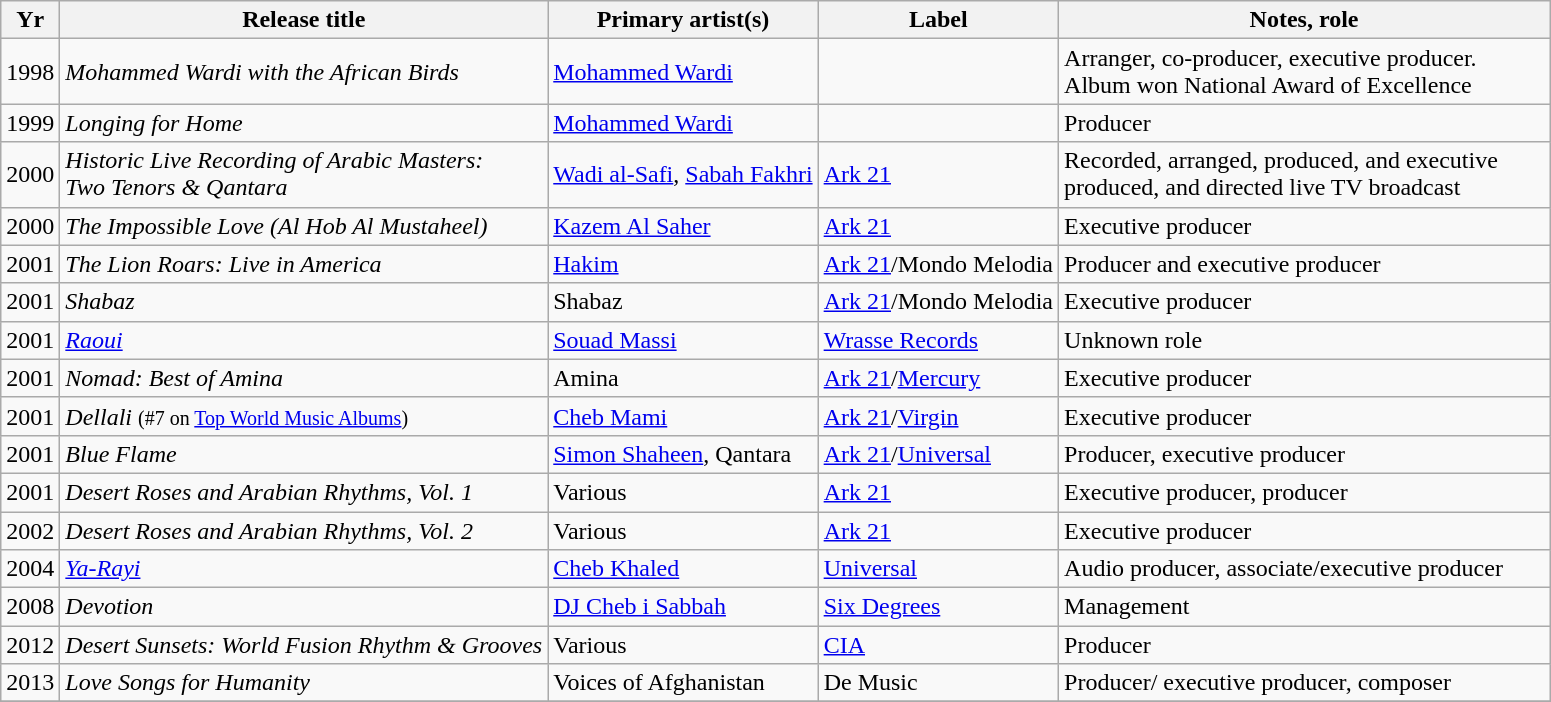<table class="wikitable sortable" style="text-align:left;font-size:100%;">
<tr>
<th>Yr</th>
<th style="width:18m;">Release title</th>
<th>Primary artist(s)</th>
<th style="width:18m;">Label</th>
<th style="width:20em;">Notes, role</th>
</tr>
<tr>
<td>1998</td>
<td><em> Mohammed Wardi with the African Birds</em></td>
<td><a href='#'>Mohammed Wardi</a></td>
<td></td>
<td>Arranger, co-producer, executive producer. Album won National Award of Excellence</td>
</tr>
<tr>
<td>1999</td>
<td><em> Longing for Home  </em></td>
<td><a href='#'>Mohammed Wardi</a></td>
<td></td>
<td>Producer</td>
</tr>
<tr>
<td>2000</td>
<td><em>Historic Live Recording of Arabic Masters:<br>Two Tenors & Qantara</em></td>
<td><a href='#'>Wadi al-Safi</a>, <a href='#'>Sabah Fakhri</a></td>
<td><a href='#'>Ark 21</a></td>
<td>Recorded, arranged, produced, and executive produced, and directed live TV broadcast</td>
</tr>
<tr>
<td>2000</td>
<td><em> The Impossible Love (Al Hob Al Mustaheel) </em></td>
<td><a href='#'>Kazem Al Saher</a></td>
<td><a href='#'>Ark 21</a></td>
<td>Executive producer</td>
</tr>
<tr>
<td>2001</td>
<td><em> The Lion Roars: Live in America </em></td>
<td><a href='#'>Hakim</a></td>
<td><a href='#'>Ark 21</a>/Mondo Melodia</td>
<td>Producer and executive producer</td>
</tr>
<tr>
<td>2001</td>
<td><em> Shabaz </em></td>
<td>Shabaz</td>
<td><a href='#'>Ark 21</a>/Mondo Melodia</td>
<td>Executive producer</td>
</tr>
<tr>
<td>2001</td>
<td><em> <a href='#'>Raoui</a></em></td>
<td><a href='#'>Souad Massi</a></td>
<td><a href='#'>Wrasse Records</a></td>
<td>Unknown role</td>
</tr>
<tr>
<td>2001</td>
<td><em>Nomad: Best of Amina  </em></td>
<td>Amina</td>
<td><a href='#'>Ark 21</a>/<a href='#'>Mercury</a></td>
<td>Executive producer</td>
</tr>
<tr>
<td>2001</td>
<td><em> Dellali</em> <small>(#7 on <a href='#'>Top World Music Albums</a>)</small></td>
<td><a href='#'>Cheb Mami</a></td>
<td><a href='#'>Ark 21</a>/<a href='#'>Virgin</a></td>
<td>Executive producer</td>
</tr>
<tr>
<td>2001</td>
<td><em> Blue Flame </em></td>
<td><a href='#'>Simon Shaheen</a>, Qantara</td>
<td><a href='#'>Ark 21</a>/<a href='#'>Universal</a></td>
<td>Producer, executive producer</td>
</tr>
<tr>
<td>2001</td>
<td><em> Desert Roses and Arabian Rhythms, Vol. 1 </em></td>
<td>Various</td>
<td><a href='#'>Ark 21</a></td>
<td>Executive producer, producer</td>
</tr>
<tr>
<td>2002</td>
<td><em> Desert Roses and Arabian Rhythms, Vol. 2 </em></td>
<td>Various</td>
<td><a href='#'>Ark 21</a></td>
<td>Executive producer</td>
</tr>
<tr>
<td>2004</td>
<td><em><a href='#'>Ya-Rayi</a></em></td>
<td><a href='#'>Cheb Khaled</a></td>
<td><a href='#'>Universal</a></td>
<td>Audio producer, associate/executive producer</td>
</tr>
<tr>
<td>2008</td>
<td><em> Devotion</em></td>
<td><a href='#'>DJ Cheb i Sabbah</a></td>
<td><a href='#'>Six Degrees</a></td>
<td>Management</td>
</tr>
<tr>
<td>2012</td>
<td><em> Desert Sunsets: World Fusion Rhythm & Grooves</em></td>
<td>Various</td>
<td><a href='#'>CIA</a></td>
<td>Producer</td>
</tr>
<tr>
<td>2013</td>
<td><em> Love Songs for Humanity </em></td>
<td>Voices of Afghanistan</td>
<td>De Music</td>
<td>Producer/ executive producer, composer</td>
</tr>
<tr>
</tr>
</table>
